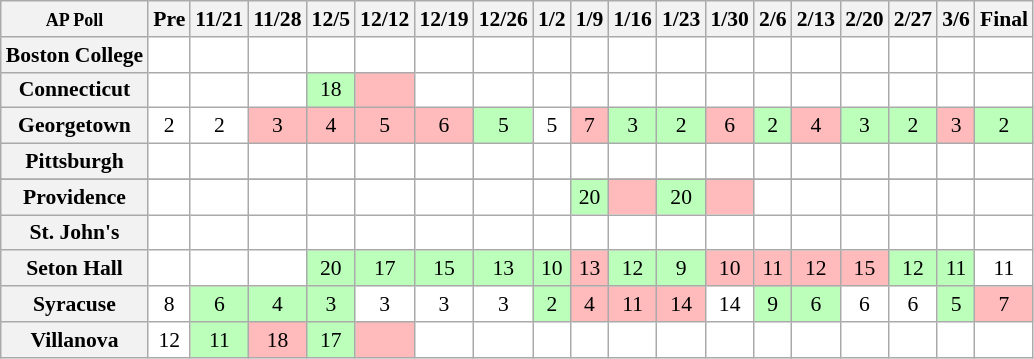<table class="wikitable" style="white-space:nowrap;font-size:90%;">
<tr>
<th><small>AP Poll</small></th>
<th>Pre</th>
<th>11/21</th>
<th>11/28</th>
<th>12/5</th>
<th>12/12</th>
<th>12/19</th>
<th>12/26</th>
<th>1/2</th>
<th>1/9</th>
<th>1/16</th>
<th>1/23</th>
<th>1/30</th>
<th>2/6</th>
<th>2/13</th>
<th>2/20</th>
<th>2/27</th>
<th>3/6</th>
<th>Final</th>
</tr>
<tr style="text-align:center;">
<th style="text-align:left;">Boston College</th>
<td style="background:#fff;"></td>
<td style="background:#fff;"></td>
<td style="background:#fff;"></td>
<td style="background:#fff;"></td>
<td style="background:#fff;"></td>
<td style="background:#fff;"></td>
<td style="background:#fff;"></td>
<td style="background:#fff;"></td>
<td style="background:#fff;"></td>
<td style="background:#fff;"></td>
<td style="background:#fff;"></td>
<td style="background:#fff;"></td>
<td style="background:#fff;"></td>
<td style="background:#fff;"></td>
<td style="background:#fff;"></td>
<td style="background:#fff;"></td>
<td style="background:#fff;"></td>
<td style="background:#fff;"></td>
</tr>
<tr style="text-align:center;">
<th>Connecticut</th>
<td style="background:#fff;"></td>
<td style="background:#fff;"></td>
<td style="background:#fff;"></td>
<td style="background:#bfb;">18</td>
<td style="background:#fbb;"></td>
<td style="background:#fff;"></td>
<td style="background:#fff;"></td>
<td style="background:#fff;"></td>
<td style="background:#fff;"></td>
<td style="background:#fff;"></td>
<td style="background:#fff;"></td>
<td style="background:#fff;"></td>
<td style="background:#fff;"></td>
<td style="background:#fff;"></td>
<td style="background:#fff;"></td>
<td style="background:#fff;"></td>
<td style="background:#fff;"></td>
<td style="background:#fff;"></td>
</tr>
<tr style="text-align:center;">
<th>Georgetown</th>
<td style="background:#fff;">2</td>
<td style="background:#fff;">2</td>
<td style="background:#fbb;">3</td>
<td style="background:#fbb;">4</td>
<td style="background:#fbb;">5</td>
<td style="background:#fbb;">6</td>
<td style="background:#bfb;">5</td>
<td style="background:#fff;">5</td>
<td style="background:#fbb;">7</td>
<td style="background:#bfb;">3</td>
<td style="background:#bfb;">2</td>
<td style="background:#fbb;">6</td>
<td style="background:#bfb;">2</td>
<td style="background:#fbb;">4</td>
<td style="background:#bfb;">3</td>
<td style="background:#bfb;">2</td>
<td style="background:#fbb;">3</td>
<td style="background:#bfb;">2</td>
</tr>
<tr style="text-align:center;">
<th>Pittsburgh</th>
<td style="background:#fff;"></td>
<td style="background:#fff;"></td>
<td style="background:#fff;"></td>
<td style="background:#fff;"></td>
<td style="background:#fff;"></td>
<td style="background:#fff;"></td>
<td style="background:#fff;"></td>
<td style="background:#fff;"></td>
<td style="background:#fff;"></td>
<td style="background:#fff;"></td>
<td style="background:#fff;"></td>
<td style="background:#fff;"></td>
<td style="background:#fff;"></td>
<td style="background:#fff;"></td>
<td style="background:#fff;"></td>
<td style="background:#fff;"></td>
<td style="background:#fff;"></td>
<td style="background:#fff;"></td>
</tr>
<tr style="text-align:center;">
</tr>
<tr style="text-align:center;">
<th>Providence</th>
<td style="background:#fff;"></td>
<td style="background:#fff;"></td>
<td style="background:#fff;"></td>
<td style="background:#fff;"></td>
<td style="background:#fff;"></td>
<td style="background:#fff;"></td>
<td style="background:#fff;"></td>
<td style="background:#fff;"></td>
<td style="background:#bfb;">20</td>
<td style="background:#fbb;"></td>
<td style="background:#bfb;">20</td>
<td style="background:#fbb;"></td>
<td style="background:#fff;"></td>
<td style="background:#fff;"></td>
<td style="background:#fff;"></td>
<td style="background:#fff;"></td>
<td style="background:#fff;"></td>
<td style="background:#fff;"></td>
</tr>
<tr style="text-align:center;">
<th>St. John's</th>
<td style="background:#fff;"></td>
<td style="background:#fff;"></td>
<td style="background:#fff;"></td>
<td style="background:#fff;"></td>
<td style="background:#fff;"></td>
<td style="background:#fff;"></td>
<td style="background:#fff;"></td>
<td style="background:#fff;"></td>
<td style="background:#fff;"></td>
<td style="background:#fff;"></td>
<td style="background:#fff;"></td>
<td style="background:#fff;"></td>
<td style="background:#fff;"></td>
<td style="background:#fff;"></td>
<td style="background:#fff;"></td>
<td style="background:#fff;"></td>
<td style="background:#fff;"></td>
<td style="background:#fff;"></td>
</tr>
<tr style="text-align:center;">
<th>Seton Hall</th>
<td style="background:#fff;"></td>
<td style="background:#fff;"></td>
<td style="background:#fff;"></td>
<td style="background:#bfb;">20</td>
<td style="background:#bfb;">17</td>
<td style="background:#bfb;">15</td>
<td style="background:#bfb;">13</td>
<td style="background:#bfb;">10</td>
<td style="background:#fbb;">13</td>
<td style="background:#bfb;">12</td>
<td style="background:#bfb;">9</td>
<td style="background:#fbb;">10</td>
<td style="background:#fbb;">11</td>
<td style="background:#fbb;">12</td>
<td style="background:#fbb;">15</td>
<td style="background:#bfb;">12</td>
<td style="background:#bfb;">11</td>
<td style="background:#fff;">11</td>
</tr>
<tr style="text-align:center;">
<th>Syracuse</th>
<td style="background:#fff;">8</td>
<td style="background:#bfb;">6</td>
<td style="background:#bfb;">4</td>
<td style="background:#bfb;">3</td>
<td style="background:#fff;">3</td>
<td style="background:#fff;">3</td>
<td style="background:#fff;">3</td>
<td style="background:#bfb;">2</td>
<td style="background:#fbb;">4</td>
<td style="background:#fbb;">11</td>
<td style="background:#fbb;">14</td>
<td style="background:#fff;">14</td>
<td style="background:#bfb;">9</td>
<td style="background:#bfb;">6</td>
<td style="background:#fff;">6</td>
<td style="background:#fff;">6</td>
<td style="background:#bfb;">5</td>
<td style="background:#fbb;">7</td>
</tr>
<tr style="text-align:center;">
<th>Villanova</th>
<td style="background:#fff;">12</td>
<td style="background:#bfb;">11</td>
<td style="background:#fbb;">18</td>
<td style="background:#bfb;">17</td>
<td style="background:#fbb;"></td>
<td style="background:#fff;"></td>
<td style="background:#fff;"></td>
<td style="background:#fff;"></td>
<td style="background:#fff;"></td>
<td style="background:#fff;"></td>
<td style="background:#fff;"></td>
<td style="background:#fff;"></td>
<td style="background:#fff;"></td>
<td style="background:#fff;"></td>
<td style="background:#fff;"></td>
<td style="background:#fff;"></td>
<td style="background:#fff;"></td>
<td style="background:#fff;"></td>
</tr>
</table>
